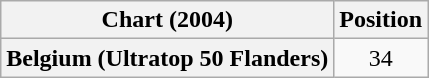<table class="wikitable plainrowheaders" style="text-align:center">
<tr>
<th scope="col">Chart (2004)</th>
<th scope="col">Position</th>
</tr>
<tr>
<th scope="row">Belgium (Ultratop 50 Flanders)</th>
<td>34</td>
</tr>
</table>
